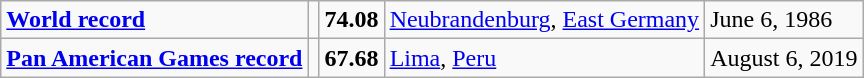<table class="wikitable">
<tr>
<td><strong><a href='#'>World record</a></strong></td>
<td></td>
<td><strong>74.08</strong></td>
<td><a href='#'>Neubrandenburg</a>, <a href='#'>East Germany</a></td>
<td>June 6, 1986</td>
</tr>
<tr>
<td><strong><a href='#'>Pan American Games record</a></strong></td>
<td></td>
<td><strong>67.68</strong></td>
<td><a href='#'>Lima</a>, <a href='#'>Peru</a></td>
<td>August 6, 2019</td>
</tr>
</table>
